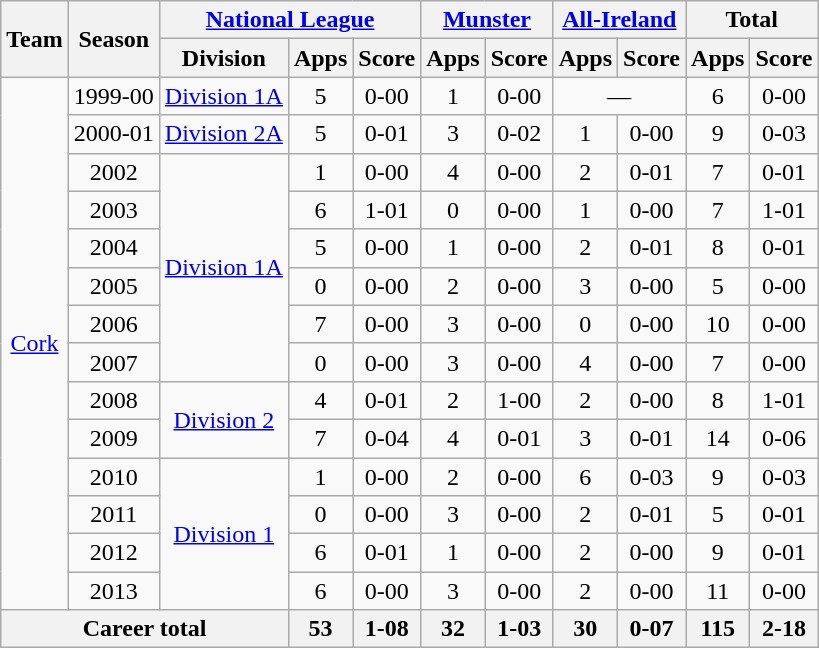<table class="wikitable" style="text-align:center">
<tr>
<th rowspan="2">Team</th>
<th rowspan="2">Season</th>
<th colspan="3"><a href='#'>National League</a></th>
<th colspan="2"><a href='#'>Munster</a></th>
<th colspan="2"><a href='#'>All-Ireland</a></th>
<th colspan="2">Total</th>
</tr>
<tr>
<th>Division</th>
<th>Apps</th>
<th>Score</th>
<th>Apps</th>
<th>Score</th>
<th>Apps</th>
<th>Score</th>
<th>Apps</th>
<th>Score</th>
</tr>
<tr>
<td rowspan="14"><a href='#'>Cork</a></td>
<td>1999-00</td>
<td rowspan="1"><a href='#'>Division 1A</a></td>
<td>5</td>
<td>0-00</td>
<td>1</td>
<td>0-00</td>
<td colspan=2>—</td>
<td>6</td>
<td>0-00</td>
</tr>
<tr>
<td>2000-01</td>
<td rowspan="1"><a href='#'>Division 2A</a></td>
<td>5</td>
<td>0-01</td>
<td>3</td>
<td>0-02</td>
<td>1</td>
<td>0-00</td>
<td>9</td>
<td>0-03</td>
</tr>
<tr>
<td>2002</td>
<td rowspan="6"><a href='#'>Division 1A</a></td>
<td>1</td>
<td>0-00</td>
<td>4</td>
<td>0-00</td>
<td>2</td>
<td>0-01</td>
<td>7</td>
<td>0-01</td>
</tr>
<tr>
<td>2003</td>
<td>6</td>
<td>1-01</td>
<td>0</td>
<td>0-00</td>
<td>1</td>
<td>0-00</td>
<td>7</td>
<td>1-01</td>
</tr>
<tr>
<td>2004</td>
<td>5</td>
<td>0-00</td>
<td>1</td>
<td>0-00</td>
<td>2</td>
<td>0-01</td>
<td>8</td>
<td>0-01</td>
</tr>
<tr>
<td>2005</td>
<td>0</td>
<td>0-00</td>
<td>2</td>
<td>0-00</td>
<td>3</td>
<td>0-00</td>
<td>5</td>
<td>0-00</td>
</tr>
<tr>
<td>2006</td>
<td>7</td>
<td>0-00</td>
<td>3</td>
<td>0-00</td>
<td>0</td>
<td>0-00</td>
<td>10</td>
<td>0-00</td>
</tr>
<tr>
<td>2007</td>
<td>0</td>
<td>0-00</td>
<td>3</td>
<td>0-00</td>
<td>4</td>
<td>0-00</td>
<td>7</td>
<td>0-00</td>
</tr>
<tr>
<td>2008</td>
<td rowspan="2"><a href='#'>Division 2</a></td>
<td>4</td>
<td>0-01</td>
<td>2</td>
<td>1-00</td>
<td>2</td>
<td>0-00</td>
<td>8</td>
<td>1-01</td>
</tr>
<tr>
<td>2009</td>
<td>7</td>
<td>0-04</td>
<td>4</td>
<td>0-01</td>
<td>3</td>
<td>0-01</td>
<td>14</td>
<td>0-06</td>
</tr>
<tr>
<td>2010</td>
<td rowspan="4"><a href='#'>Division 1</a></td>
<td>1</td>
<td>0-00</td>
<td>2</td>
<td>0-00</td>
<td>6</td>
<td>0-03</td>
<td>9</td>
<td>0-03</td>
</tr>
<tr>
<td>2011</td>
<td>0</td>
<td>0-00</td>
<td>3</td>
<td>0-00</td>
<td>2</td>
<td>0-01</td>
<td>5</td>
<td>0-01</td>
</tr>
<tr>
<td>2012</td>
<td>6</td>
<td>0-01</td>
<td>1</td>
<td>0-00</td>
<td>2</td>
<td>0-00</td>
<td>9</td>
<td>0-01</td>
</tr>
<tr>
<td>2013</td>
<td>6</td>
<td>0-00</td>
<td>3</td>
<td>0-00</td>
<td>2</td>
<td>0-00</td>
<td>11</td>
<td>0-00</td>
</tr>
<tr>
<th colspan="3">Career total</th>
<th>53</th>
<th>1-08</th>
<th>32</th>
<th>1-03</th>
<th>30</th>
<th>0-07</th>
<th>115</th>
<th>2-18</th>
</tr>
</table>
